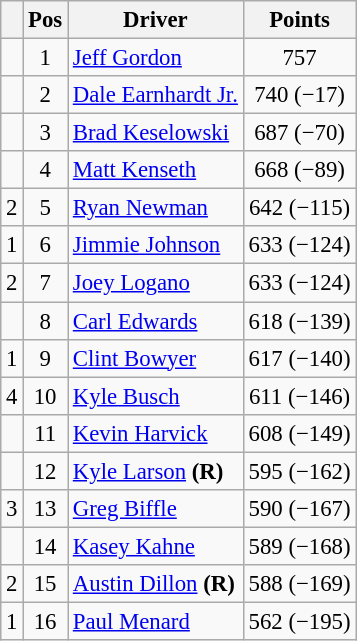<table class="wikitable" style="font-size: 95%;">
<tr>
<th></th>
<th>Pos</th>
<th>Driver</th>
<th>Points</th>
</tr>
<tr>
<td align="left"></td>
<td style="text-align:center;">1</td>
<td><a href='#'>Jeff Gordon</a></td>
<td style="text-align:center;">757</td>
</tr>
<tr>
<td align="left"></td>
<td style="text-align:center;">2</td>
<td><a href='#'>Dale Earnhardt Jr.</a></td>
<td style="text-align:center;">740 (−17)</td>
</tr>
<tr>
<td align="left"></td>
<td style="text-align:center;">3</td>
<td><a href='#'>Brad Keselowski</a></td>
<td style="text-align:center;">687 (−70)</td>
</tr>
<tr>
<td align="left"></td>
<td style="text-align:center;">4</td>
<td><a href='#'>Matt Kenseth</a></td>
<td style="text-align:center;">668 (−89)</td>
</tr>
<tr>
<td align="left"> 2</td>
<td style="text-align:center;">5</td>
<td><a href='#'>Ryan Newman</a></td>
<td style="text-align:center;">642 (−115)</td>
</tr>
<tr>
<td align="left"> 1</td>
<td style="text-align:center;">6</td>
<td><a href='#'>Jimmie Johnson</a></td>
<td style="text-align:center;">633 (−124)</td>
</tr>
<tr>
<td align="left"> 2</td>
<td style="text-align:center;">7</td>
<td><a href='#'>Joey Logano</a></td>
<td style="text-align:center;">633 (−124)</td>
</tr>
<tr>
<td align="left"></td>
<td style="text-align:center;">8</td>
<td><a href='#'>Carl Edwards</a></td>
<td style="text-align:center;">618 (−139)</td>
</tr>
<tr>
<td align="left"> 1</td>
<td style="text-align:center;">9</td>
<td><a href='#'>Clint Bowyer</a></td>
<td style="text-align:center;">617 (−140)</td>
</tr>
<tr>
<td align="left"> 4</td>
<td style="text-align:center;">10</td>
<td><a href='#'>Kyle Busch</a></td>
<td style="text-align:center;">611 (−146)</td>
</tr>
<tr>
<td align="left"></td>
<td style="text-align:center;">11</td>
<td><a href='#'>Kevin Harvick</a></td>
<td style="text-align:center;">608 (−149)</td>
</tr>
<tr>
<td align="left"></td>
<td style="text-align:center;">12</td>
<td><a href='#'>Kyle Larson</a> <strong>(R)</strong></td>
<td style="text-align:center;">595 (−162)</td>
</tr>
<tr>
<td align="left"> 3</td>
<td style="text-align:center;">13</td>
<td><a href='#'>Greg Biffle</a></td>
<td style="text-align:center;">590 (−167)</td>
</tr>
<tr>
<td align="left"></td>
<td style="text-align:center;">14</td>
<td><a href='#'>Kasey Kahne</a></td>
<td style="text-align:center;">589 (−168)</td>
</tr>
<tr>
<td align="left"> 2</td>
<td style="text-align:center;">15</td>
<td><a href='#'>Austin Dillon</a> <strong>(R)</strong></td>
<td style="text-align:center;">588 (−169)</td>
</tr>
<tr>
<td align="left"> 1</td>
<td style="text-align:center;">16</td>
<td><a href='#'>Paul Menard</a></td>
<td style="text-align:center;">562 (−195)</td>
</tr>
</table>
